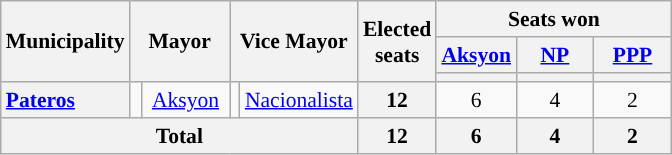<table class="wikitable" style="text-align:center; font-size: 0.9em;">
<tr>
<th rowspan="3">Municipality</th>
<th colspan="2" rowspan="3" style="width:60px;">Mayor</th>
<th colspan="2" rowspan="3" style="width:60px;">Vice Mayor</th>
<th rowspan="3">Elected<br>seats</th>
<th colspan="3">Seats won</th>
</tr>
<tr>
<th class="unsortable" style="width:45px;"><a href='#'>Aksyon</a></th>
<th class="unsortable" style="width:45px;"><a href='#'>NP</a></th>
<th class="unsortable" style="width:45px;"><a href='#'>PPP</a></th>
</tr>
<tr>
<th style="color:inherit;background:"></th>
<th style="color:inherit;background:"></th>
<th style="color:inherit;background:"></th>
</tr>
<tr>
<th style="text-align: left;"><a href='#'>Pateros</a></th>
<td style="color:inherit;background:"></td>
<td><a href='#'>Aksyon</a></td>
<td style="color:inherit;background:"></td>
<td><a href='#'>Nacionalista</a></td>
<th>12</th>
<td>6</td>
<td>4</td>
<td>2</td>
</tr>
<tr>
<th colspan="5">Total</th>
<th>12</th>
<th>6</th>
<th>4</th>
<th>2</th>
</tr>
</table>
